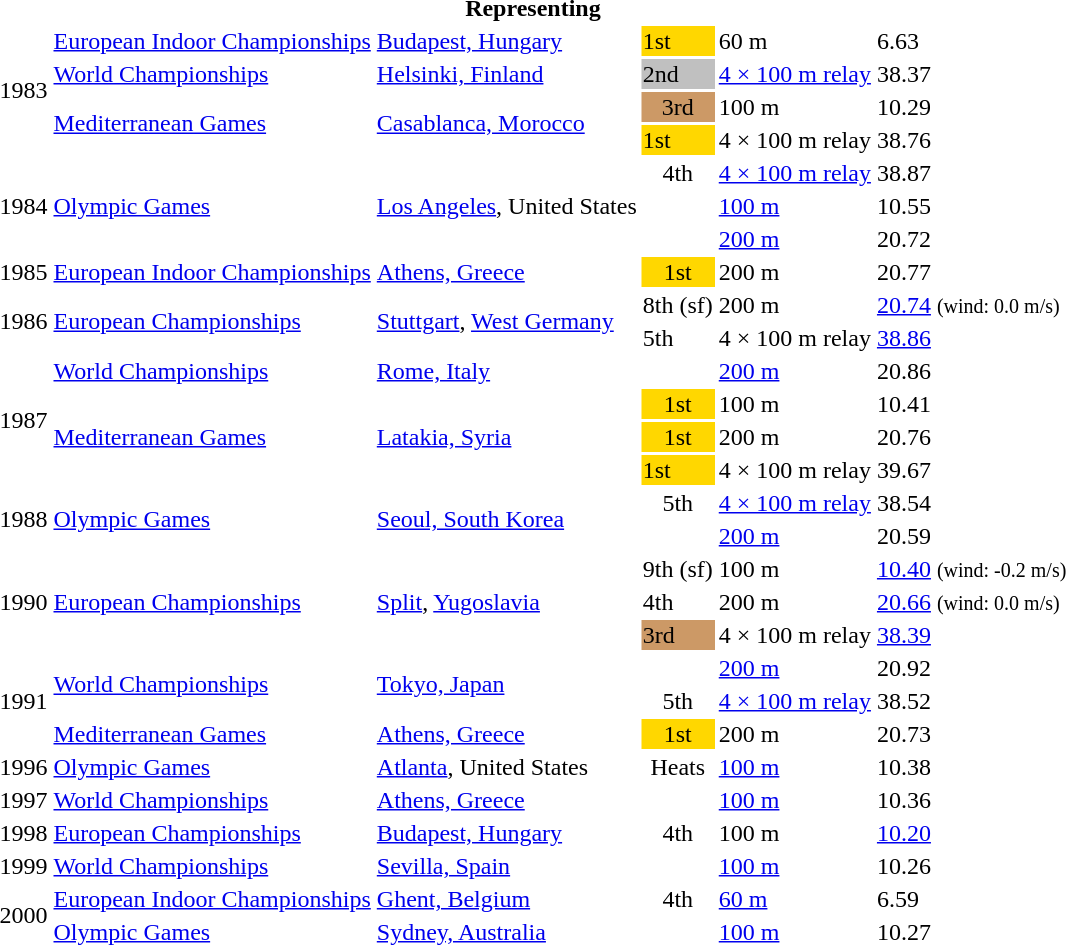<table>
<tr>
<th colspan="6">Representing </th>
</tr>
<tr>
<td rowspan=4>1983</td>
<td><a href='#'>European Indoor Championships</a></td>
<td><a href='#'>Budapest, Hungary</a></td>
<td bgcolor=gold>1st</td>
<td>60 m</td>
<td>6.63</td>
</tr>
<tr>
<td rowspan=1><a href='#'>World Championships</a></td>
<td rowspan=1><a href='#'>Helsinki, Finland</a></td>
<td bgcolor=silver>2nd</td>
<td><a href='#'>4 × 100 m relay</a></td>
<td>38.37 </td>
</tr>
<tr>
<td rowspan=2><a href='#'>Mediterranean Games</a></td>
<td rowspan=2><a href='#'>Casablanca, Morocco</a></td>
<td bgcolor="cc9966" align="center">3rd</td>
<td>100 m</td>
<td>10.29 </td>
</tr>
<tr>
<td bgcolor=gold>1st</td>
<td>4 × 100 m relay</td>
<td>38.76 </td>
</tr>
<tr>
<td rowspan=3>1984</td>
<td rowspan=3><a href='#'>Olympic Games</a></td>
<td rowspan=3><a href='#'>Los Angeles</a>, United States</td>
<td align="center">4th</td>
<td><a href='#'>4 × 100 m relay</a></td>
<td>38.87</td>
</tr>
<tr>
<td></td>
<td><a href='#'>100 m</a></td>
<td>10.55 </td>
</tr>
<tr>
<td></td>
<td><a href='#'>200 m</a></td>
<td>20.72 </td>
</tr>
<tr>
<td>1985</td>
<td><a href='#'>European Indoor Championships</a></td>
<td><a href='#'>Athens, Greece</a></td>
<td bgcolor="gold" align="center">1st</td>
<td>200 m</td>
<td>20.77 </td>
</tr>
<tr>
<td rowspan=2>1986</td>
<td rowspan=2><a href='#'>European Championships</a></td>
<td rowspan=2><a href='#'>Stuttgart</a>, <a href='#'>West Germany</a></td>
<td>8th (sf)</td>
<td>200 m</td>
<td><a href='#'>20.74</a> <small>(wind: 0.0 m/s)</small></td>
</tr>
<tr>
<td>5th</td>
<td>4 × 100 m relay</td>
<td><a href='#'>38.86</a></td>
</tr>
<tr>
<td rowspan=4>1987</td>
<td rowspan=1><a href='#'>World Championships</a></td>
<td rowspan=1><a href='#'>Rome, Italy</a></td>
<td></td>
<td><a href='#'>200 m</a></td>
<td>20.86</td>
</tr>
<tr>
<td rowspan=3><a href='#'>Mediterranean Games</a></td>
<td rowspan=3><a href='#'>Latakia, Syria</a></td>
<td bgcolor="gold" align="center">1st</td>
<td>100 m</td>
<td>10.41 </td>
</tr>
<tr>
<td bgcolor="gold" align="center">1st</td>
<td>200 m</td>
<td>20.76 </td>
</tr>
<tr>
<td bgcolor=gold>1st</td>
<td>4 × 100 m relay</td>
<td>39.67 </td>
</tr>
<tr>
<td rowspan=2>1988</td>
<td rowspan=2><a href='#'>Olympic Games</a></td>
<td rowspan=2><a href='#'>Seoul, South Korea</a></td>
<td align="center">5th</td>
<td><a href='#'>4 × 100 m relay</a></td>
<td>38.54</td>
</tr>
<tr>
<td></td>
<td><a href='#'>200 m</a></td>
<td>20.59</td>
</tr>
<tr>
<td rowspan=3>1990</td>
<td rowspan=3><a href='#'>European Championships</a></td>
<td rowspan=3><a href='#'>Split</a>, <a href='#'>Yugoslavia</a></td>
<td>9th (sf)</td>
<td>100 m</td>
<td><a href='#'>10.40</a> <small>(wind: -0.2 m/s)</small></td>
</tr>
<tr>
<td>4th</td>
<td>200 m</td>
<td><a href='#'>20.66</a> <small>(wind: 0.0 m/s)</small></td>
</tr>
<tr>
<td bgcolor="cc9966">3rd</td>
<td>4 × 100 m relay</td>
<td><a href='#'>38.39</a></td>
</tr>
<tr>
<td rowspan=3>1991</td>
<td rowspan=2><a href='#'>World Championships</a></td>
<td rowspan=2><a href='#'>Tokyo, Japan</a></td>
<td></td>
<td><a href='#'>200 m</a></td>
<td>20.92</td>
</tr>
<tr>
<td align="center">5th</td>
<td><a href='#'>4 × 100 m relay</a></td>
<td>38.52</td>
</tr>
<tr>
<td><a href='#'>Mediterranean Games</a></td>
<td><a href='#'>Athens, Greece</a></td>
<td bgcolor="gold" align="center">1st</td>
<td>200 m</td>
<td>20.73 </td>
</tr>
<tr>
<td rowspan=1>1996</td>
<td rowspan=1><a href='#'>Olympic Games</a></td>
<td rowspan=1><a href='#'>Atlanta</a>, United States</td>
<td align=center>Heats</td>
<td><a href='#'>100 m</a></td>
<td>10.38</td>
</tr>
<tr>
<td rowspan=1>1997</td>
<td><a href='#'>World Championships</a></td>
<td><a href='#'>Athens, Greece</a></td>
<td></td>
<td><a href='#'>100 m</a></td>
<td>10.36</td>
</tr>
<tr>
<td>1998</td>
<td><a href='#'>European Championships</a></td>
<td><a href='#'>Budapest, Hungary</a></td>
<td align="center">4th</td>
<td>100 m</td>
<td><a href='#'>10.20</a></td>
</tr>
<tr>
<td rowspan=1>1999</td>
<td><a href='#'>World Championships</a></td>
<td><a href='#'>Sevilla, Spain</a></td>
<td></td>
<td><a href='#'>100 m</a></td>
<td>10.26</td>
</tr>
<tr>
<td rowspan=2>2000</td>
<td><a href='#'>European Indoor Championships</a></td>
<td><a href='#'>Ghent, Belgium</a></td>
<td align=center>4th</td>
<td><a href='#'>60 m</a></td>
<td>6.59 </td>
</tr>
<tr>
<td rowspan=1><a href='#'>Olympic Games</a></td>
<td rowspan=1><a href='#'>Sydney, Australia</a></td>
<td></td>
<td><a href='#'>100 m</a></td>
<td>10.27</td>
</tr>
</table>
